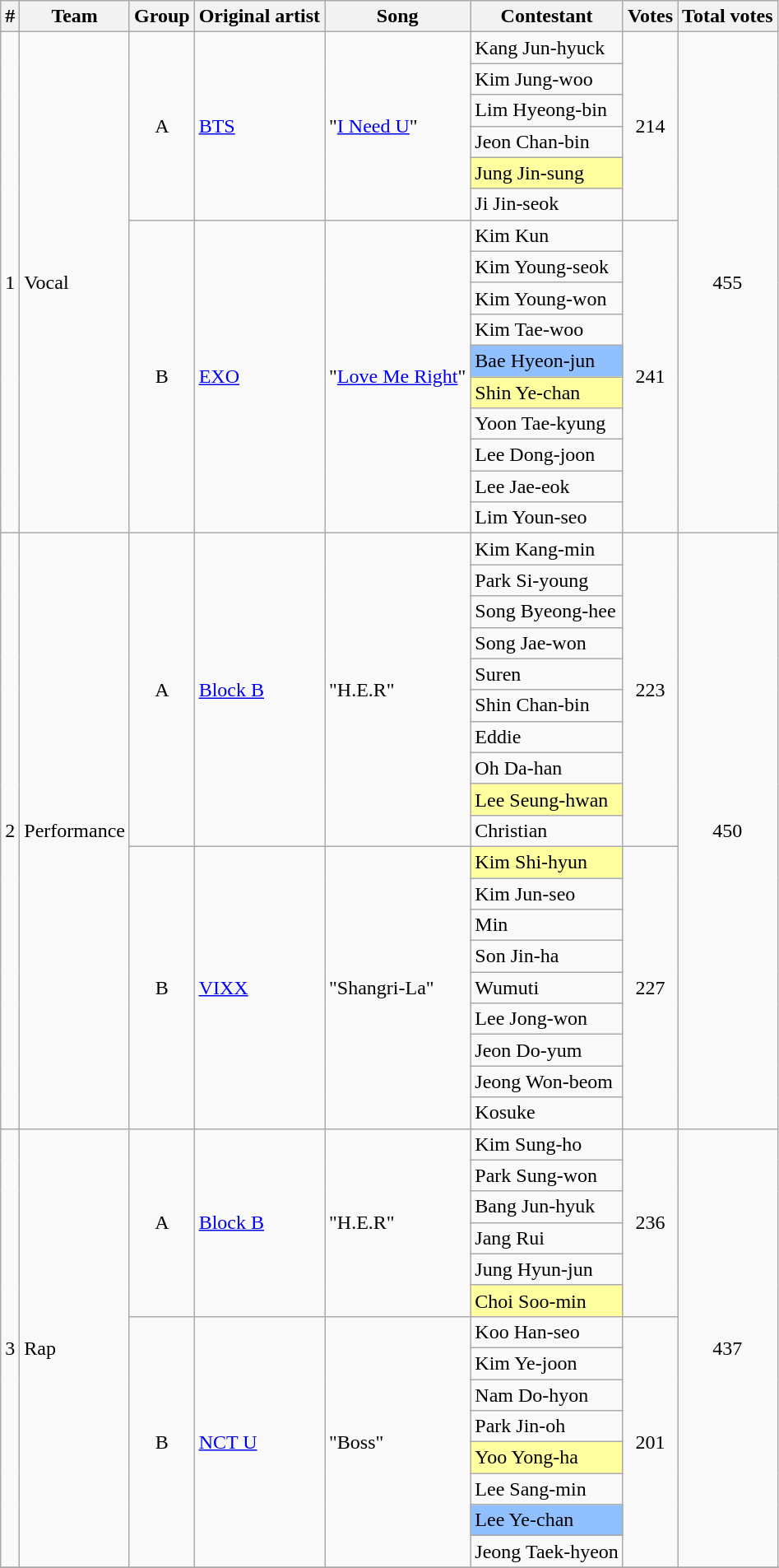<table class="wikitable sortable" style="text-align:center;">
<tr>
<th>#</th>
<th>Team</th>
<th>Group</th>
<th>Original artist</th>
<th>Song</th>
<th>Contestant</th>
<th>Votes</th>
<th>Total votes</th>
</tr>
<tr>
<td rowspan=16>1</td>
<td rowspan=16 align=left>Vocal</td>
<td rowspan=6>A</td>
<td rowspan=6 align=left><a href='#'>BTS</a></td>
<td rowspan=6 align=left>"<a href='#'>I Need U</a>"</td>
<td align=left>Kang Jun-hyuck</td>
<td rowspan=6>214</td>
<td rowspan=16>455</td>
</tr>
<tr>
<td align=left>Kim Jung-woo</td>
</tr>
<tr>
<td align=left>Lim Hyeong-bin</td>
</tr>
<tr>
<td align=left>Jeon Chan-bin</td>
</tr>
<tr>
<td align=left style=background:#FFFF9F;>Jung Jin-sung</td>
</tr>
<tr>
<td align=left>Ji Jin-seok</td>
</tr>
<tr>
<td rowspan=10>B</td>
<td rowspan=10 align=left><a href='#'>EXO</a></td>
<td rowspan=10 align=left>"<a href='#'>Love Me Right</a>"</td>
<td align=left>Kim Kun</td>
<td rowspan=10>241</td>
</tr>
<tr>
<td align=left>Kim Young-seok</td>
</tr>
<tr>
<td align=left>Kim Young-won</td>
</tr>
<tr>
<td align=left>Kim Tae-woo</td>
</tr>
<tr>
<td align=left style=background:#90C0FF;>Bae Hyeon-jun</td>
</tr>
<tr>
<td align=left style=background:#FFFF9F;>Shin Ye-chan</td>
</tr>
<tr>
<td align=left>Yoon Tae-kyung</td>
</tr>
<tr>
<td align=left>Lee Dong-joon</td>
</tr>
<tr>
<td align=left>Lee Jae-eok</td>
</tr>
<tr>
<td align=left>Lim Youn-seo</td>
</tr>
<tr>
<td rowspan=19>2</td>
<td rowspan=19 align=left>Performance</td>
<td rowspan=10>A</td>
<td rowspan=10 align=left><a href='#'>Block B</a></td>
<td rowspan=10 align=left>"H.E.R"</td>
<td align=left>Kim Kang-min</td>
<td rowspan=10>223</td>
<td rowspan=19>450</td>
</tr>
<tr>
<td align=left>Park Si-young</td>
</tr>
<tr>
<td align=left>Song Byeong-hee</td>
</tr>
<tr>
<td align=left>Song Jae-won</td>
</tr>
<tr>
<td align=left>Suren</td>
</tr>
<tr>
<td align=left>Shin Chan-bin</td>
</tr>
<tr>
<td align=left>Eddie</td>
</tr>
<tr>
<td align=left>Oh Da-han</td>
</tr>
<tr>
<td align=left style=background:#FFFF9F;>Lee Seung-hwan</td>
</tr>
<tr>
<td align=left>Christian</td>
</tr>
<tr>
<td rowspan=9>B</td>
<td rowspan=9 align=left><a href='#'>VIXX</a></td>
<td rowspan=9 align=left>"Shangri-La"</td>
<td align=left style=background:#FFFF9F;>Kim Shi-hyun</td>
<td rowspan=9>227</td>
</tr>
<tr>
<td align=left>Kim Jun-seo</td>
</tr>
<tr>
<td align=left>Min</td>
</tr>
<tr>
<td align=left>Son Jin-ha</td>
</tr>
<tr>
<td align=left>Wumuti</td>
</tr>
<tr>
<td align=left>Lee Jong-won</td>
</tr>
<tr>
<td align=left>Jeon Do-yum</td>
</tr>
<tr>
<td align=left>Jeong Won-beom</td>
</tr>
<tr>
<td align=left>Kosuke</td>
</tr>
<tr>
<td rowspan=14>3</td>
<td rowspan=14 align=left>Rap</td>
<td rowspan=6>A</td>
<td rowspan=6 align=left><a href='#'>Block B</a></td>
<td rowspan=6 align=left>"H.E.R"</td>
<td align=left>Kim Sung-ho</td>
<td rowspan=6>236</td>
<td rowspan=14>437</td>
</tr>
<tr>
<td align=left>Park Sung-won</td>
</tr>
<tr>
<td align=left>Bang Jun-hyuk</td>
</tr>
<tr>
<td align=left>Jang Rui</td>
</tr>
<tr>
<td align=left>Jung Hyun-jun</td>
</tr>
<tr>
<td align=left style=background:#FFFF9F;>Choi Soo-min</td>
</tr>
<tr>
<td rowspan=8>B</td>
<td rowspan=8 align=left><a href='#'>NCT U</a></td>
<td rowspan=8 align=left>"Boss"</td>
<td align=left>Koo Han-seo</td>
<td rowspan=8>201</td>
</tr>
<tr>
<td align=left>Kim Ye-joon</td>
</tr>
<tr>
<td align=left>Nam Do-hyon</td>
</tr>
<tr>
<td align=left>Park Jin-oh</td>
</tr>
<tr>
<td align=left style=background:#FFFF9F;>Yoo Yong-ha</td>
</tr>
<tr>
<td align=left>Lee Sang-min</td>
</tr>
<tr>
<td align=left style=background:#90C0FF;>Lee Ye-chan</td>
</tr>
<tr>
<td align=left>Jeong Taek-hyeon</td>
</tr>
<tr>
</tr>
</table>
